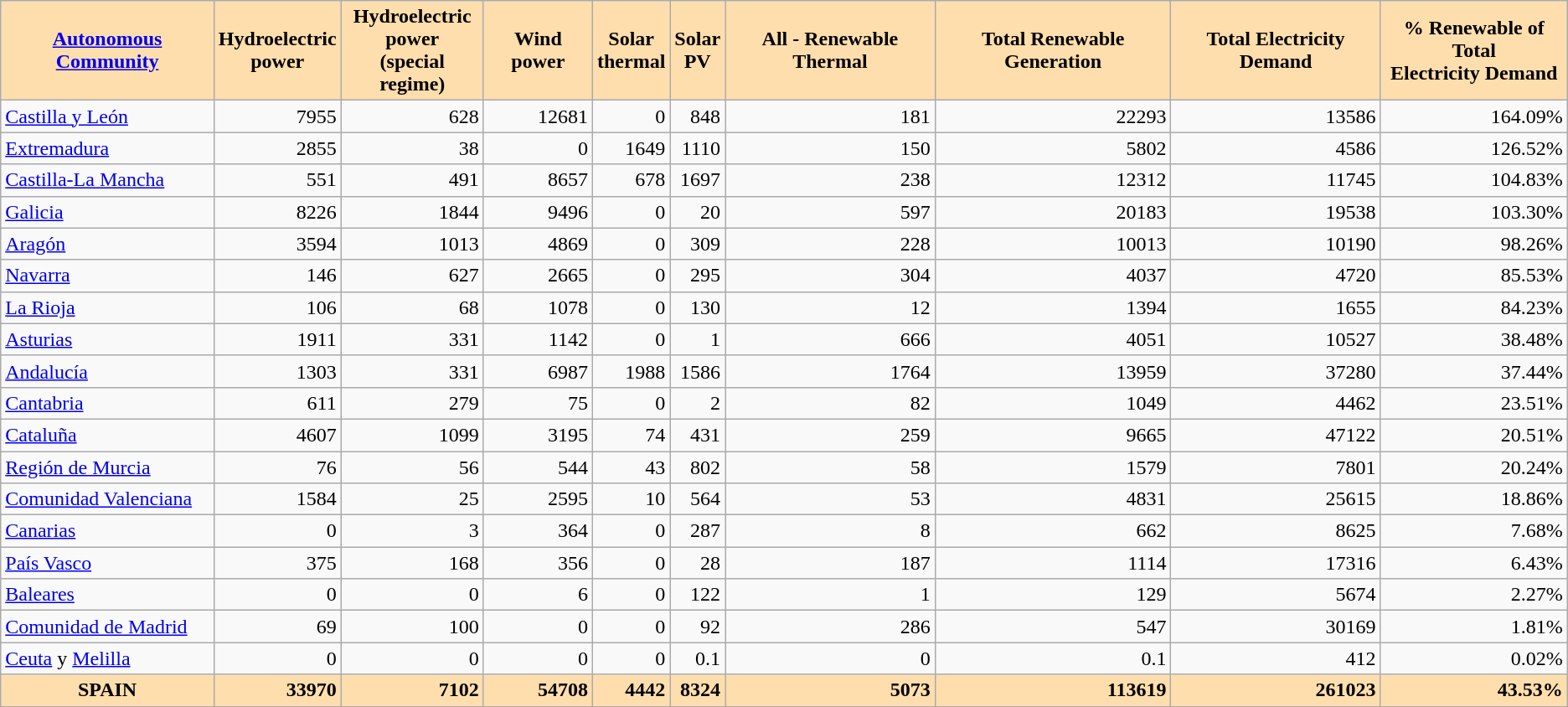<table style="text-align: right" class="wikitable">
<tr>
<th style="background: #FFDEAD"><a href='#'>Autonomous Community</a></th>
<th style="background: #FFDEAD">Hydroelectric<br>power</th>
<th style="background: #FFDEAD">Hydroelectric<br>power<br>(special regime)</th>
<th style="background: #FFDEAD">Wind power</th>
<th style="background: #FFDEAD">Solar<br>thermal</th>
<th style="background: #FFDEAD">Solar<br>PV</th>
<th style="background: #FFDEAD">All - Renewable Thermal</th>
<th style="background: #FFDEAD">Total Renewable Generation</th>
<th style="background: #FFDEAD">Total Electricity Demand</th>
<th style="background: #FFDEAD">% Renewable of Total<br>Electricity Demand</th>
</tr>
<tr>
<td align="left"><a href='#'>Castilla y León</a></td>
<td align="right">7955</td>
<td align="right">628</td>
<td align="right">12681</td>
<td align="right">0</td>
<td align="right">848</td>
<td align="right">181</td>
<td align="right">22293</td>
<td align="right">13586</td>
<td align="right">164.09%</td>
</tr>
<tr>
<td align="left"><a href='#'>Extremadura</a></td>
<td align="right">2855</td>
<td align="right">38</td>
<td align="right">0</td>
<td align="right">1649</td>
<td align="right">1110</td>
<td align="right">150</td>
<td align="right">5802</td>
<td align="right">4586</td>
<td align="right">126.52%</td>
</tr>
<tr>
<td align="left"><a href='#'>Castilla-La Mancha</a></td>
<td align="right">551</td>
<td align="right">491</td>
<td align="right">8657</td>
<td align="right">678</td>
<td align="right">1697</td>
<td align="right">238</td>
<td align="right">12312</td>
<td align="right">11745</td>
<td align="right">104.83%</td>
</tr>
<tr>
<td align="left"><a href='#'>Galicia</a></td>
<td align="right">8226</td>
<td align="right">1844</td>
<td align="right">9496</td>
<td align="right">0</td>
<td align="right">20</td>
<td align="right">597</td>
<td align="right">20183</td>
<td align="right">19538</td>
<td align="right">103.30%</td>
</tr>
<tr>
<td align="left"><a href='#'>Aragón</a></td>
<td align="right">3594</td>
<td align="right">1013</td>
<td align="right">4869</td>
<td align="right">0</td>
<td align="right">309</td>
<td align="right">228</td>
<td align="right">10013</td>
<td align="right">10190</td>
<td align="right">98.26%</td>
</tr>
<tr>
<td align="left"><a href='#'>Navarra</a></td>
<td align="right">146</td>
<td align="right">627</td>
<td align="right">2665</td>
<td align="right">0</td>
<td align="right">295</td>
<td align="right">304</td>
<td align="right">4037</td>
<td align="right">4720</td>
<td align="right">85.53%</td>
</tr>
<tr>
<td align="left"><a href='#'>La Rioja</a></td>
<td align="right">106</td>
<td align="right">68</td>
<td align="right">1078</td>
<td align="right">0</td>
<td align="right">130</td>
<td align="right">12</td>
<td align="right">1394</td>
<td align="right">1655</td>
<td align="right">84.23%</td>
</tr>
<tr>
<td align="left"><a href='#'>Asturias</a></td>
<td align="right">1911</td>
<td align="right">331</td>
<td align="right">1142</td>
<td align="right">0</td>
<td align="right">1</td>
<td align="right">666</td>
<td align="right">4051</td>
<td align="right">10527</td>
<td align="right">38.48%</td>
</tr>
<tr>
<td align="left"><a href='#'>Andalucía</a></td>
<td align="right">1303</td>
<td align="right">331</td>
<td align="right">6987</td>
<td align="right">1988</td>
<td align="right">1586</td>
<td align="right">1764</td>
<td align="right">13959</td>
<td align="right">37280</td>
<td align="right">37.44%</td>
</tr>
<tr>
<td align="left"><a href='#'>Cantabria</a></td>
<td align="right">611</td>
<td align="right">279</td>
<td align="right">75</td>
<td align="right">0</td>
<td align="right">2</td>
<td align="right">82</td>
<td align="right">1049</td>
<td align="right">4462</td>
<td align="right">23.51%</td>
</tr>
<tr>
<td align="left"><a href='#'>Cataluña</a></td>
<td align="right">4607</td>
<td align="right">1099</td>
<td align="right">3195</td>
<td align="right">74</td>
<td align="right">431</td>
<td align="right">259</td>
<td align="right">9665</td>
<td align="right">47122</td>
<td align="right">20.51%</td>
</tr>
<tr>
<td align="left"><a href='#'>Región de Murcia</a></td>
<td align="right">76</td>
<td align="right">56</td>
<td align="right">544</td>
<td align="right">43</td>
<td align="right">802</td>
<td align="right">58</td>
<td align="right">1579</td>
<td align="right">7801</td>
<td align="right">20.24%</td>
</tr>
<tr>
<td align="left"><a href='#'>Comunidad Valenciana</a></td>
<td align="right">1584</td>
<td align="right">25</td>
<td align="right">2595</td>
<td align="right">10</td>
<td align="right">564</td>
<td align="right">53</td>
<td align="right">4831</td>
<td align="right">25615</td>
<td align="right">18.86%</td>
</tr>
<tr>
<td align="left"><a href='#'>Canarias</a></td>
<td align="right">0</td>
<td align="right">3</td>
<td align="right">364</td>
<td align="right">0</td>
<td align="right">287</td>
<td align="right">8</td>
<td align="right">662</td>
<td align="right">8625</td>
<td align="right">7.68%</td>
</tr>
<tr>
<td align="left"><a href='#'>País Vasco</a></td>
<td align="right">375</td>
<td align="right">168</td>
<td align="right">356</td>
<td align="right">0</td>
<td align="right">28</td>
<td align="right">187</td>
<td align="right">1114</td>
<td align="right">17316</td>
<td align="right">6.43%</td>
</tr>
<tr>
<td align="left"><a href='#'>Baleares</a></td>
<td align="right">0</td>
<td align="right">0</td>
<td align="right">6</td>
<td align="right">0</td>
<td align="right">122</td>
<td align="right">1</td>
<td align="right">129</td>
<td align="right">5674</td>
<td align="right">2.27%</td>
</tr>
<tr>
<td align="left"><a href='#'>Comunidad de Madrid</a></td>
<td align="right">69</td>
<td align="right">100</td>
<td align="right">0</td>
<td align="right">0</td>
<td align="right">92</td>
<td align="right">286</td>
<td align="right">547</td>
<td align="right">30169</td>
<td align="right">1.81%</td>
</tr>
<tr>
<td align="left"><a href='#'>Ceuta</a> y <a href='#'>Melilla</a></td>
<td align="right">0</td>
<td align="right">0</td>
<td align="right">0</td>
<td align="right">0</td>
<td align="right">0.1</td>
<td align="right">0</td>
<td align="right">0.1</td>
<td align="right">412</td>
<td align="right">0.02%</td>
</tr>
<tr>
<th style="background: #FFDEAD" align="left">SPAIN</th>
<td style="background: #FFDEAD" align="right"><strong>33970</strong></td>
<td style="background: #FFDEAD" align="right"><strong>7102</strong></td>
<td style="background: #FFDEAD" align="right"><strong>54708</strong></td>
<td style="background: #FFDEAD" align="right"><strong>4442</strong></td>
<td style="background: #FFDEAD" align="right"><strong>8324</strong></td>
<td style="background: #FFDEAD" align="right"><strong>5073</strong></td>
<td style="background: #FFDEAD" align="right"><strong>113619</strong></td>
<td style="background: #FFDEAD" align="right"><strong>261023</strong></td>
<td style="background: #FFDEAD" align="right"><strong>43.53%</strong></td>
</tr>
</table>
